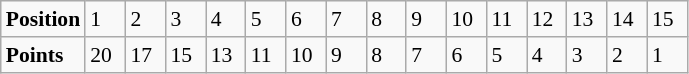<table class="wikitable" style="font-size: 90%;">
<tr>
<td><strong>Position</strong></td>
<td width=20>1</td>
<td width=20>2</td>
<td width=20>3</td>
<td width=20>4</td>
<td width=20>5</td>
<td width=20>6</td>
<td width=20>7</td>
<td width=20>8</td>
<td width=20>9</td>
<td width=20>10</td>
<td width=20>11</td>
<td width=20>12</td>
<td width=20>13</td>
<td width=20>14</td>
<td width=20>15</td>
</tr>
<tr>
<td><strong>Points</strong></td>
<td>20</td>
<td>17</td>
<td>15</td>
<td>13</td>
<td>11</td>
<td>10</td>
<td>9</td>
<td>8</td>
<td>7</td>
<td>6</td>
<td>5</td>
<td>4</td>
<td>3</td>
<td>2</td>
<td>1</td>
</tr>
</table>
